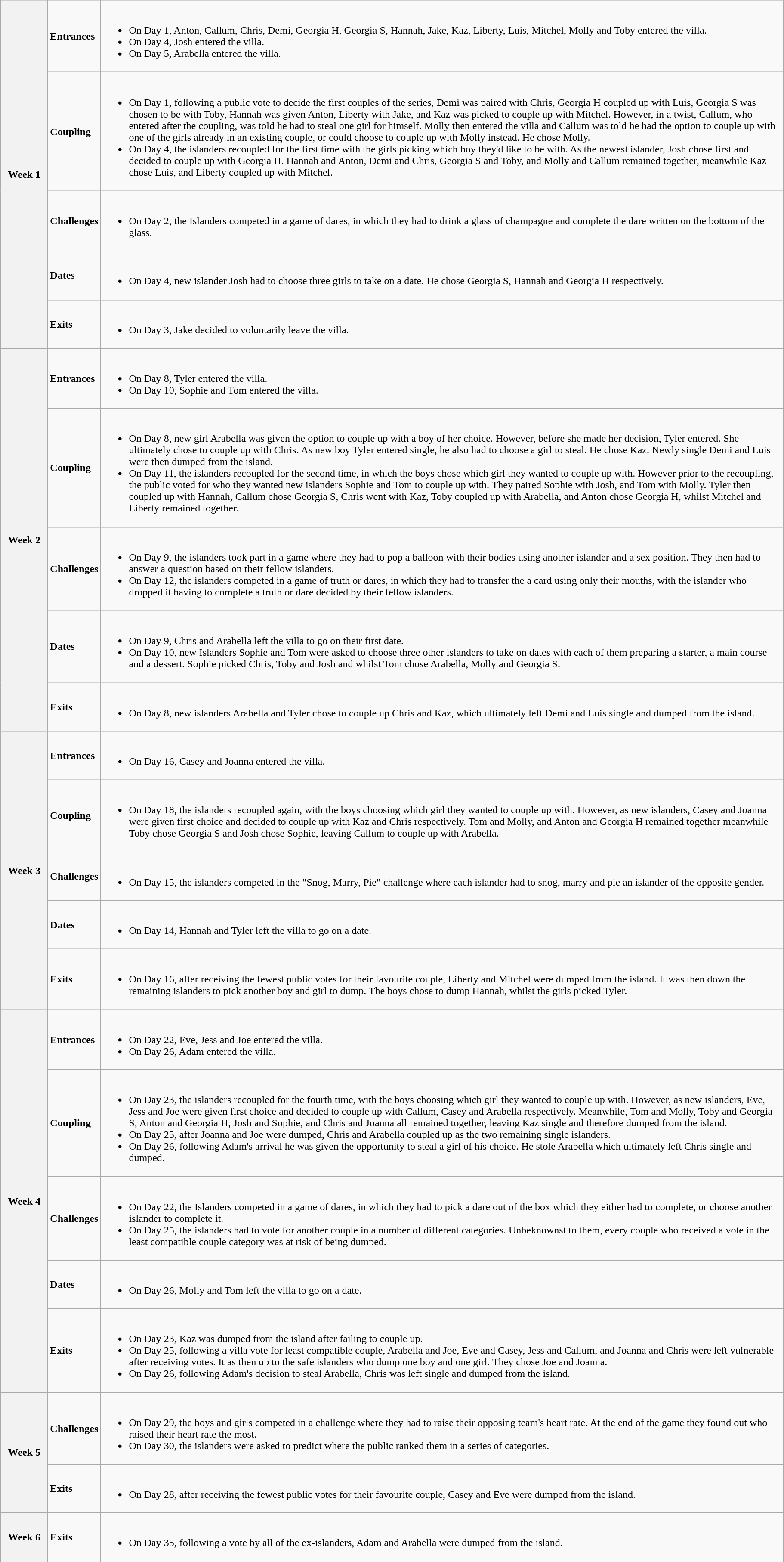<table class="wikitable" style="width: 96%; margin-left: auto; margin-right: auto;">
<tr>
<th rowspan=5 style="width: 6%;">Week 1</th>
<td><strong>Entrances</strong></td>
<td><br><ul><li>On Day 1, Anton, Callum, Chris, Demi, Georgia H, Georgia S, Hannah, Jake, Kaz, Liberty, Luis, Mitchel, Molly and Toby entered the villa.</li><li>On Day 4, Josh entered the villa.</li><li>On Day 5, Arabella entered the villa.</li></ul></td>
</tr>
<tr>
<td><strong>Coupling</strong></td>
<td><br><ul><li>On Day 1, following a public vote to decide the first couples of the series, Demi was paired with Chris, Georgia H coupled up with Luis, Georgia S was chosen to be with Toby, Hannah was given Anton, Liberty with Jake, and Kaz was picked to couple up with Mitchel. However, in a twist, Callum, who entered after the coupling, was told he had to steal one girl for himself. Molly then entered the villa and Callum was told he had the option to couple up with one of the girls already in an existing couple, or could choose to couple up with Molly instead. He chose Molly.</li><li>On Day 4, the islanders recoupled for the first time with the girls picking which boy they'd like to be with. As the newest islander, Josh chose first and decided to couple up with Georgia H. Hannah and Anton, Demi and Chris, Georgia S and Toby, and Molly and Callum remained together, meanwhile Kaz chose Luis, and Liberty coupled up with Mitchel.</li></ul></td>
</tr>
<tr>
<td><strong>Challenges</strong></td>
<td><br><ul><li>On Day 2, the Islanders competed in a game of dares, in which they had to drink a glass of champagne and complete the dare written on the bottom of the glass.</li></ul></td>
</tr>
<tr>
<td><strong>Dates</strong></td>
<td><br><ul><li>On Day 4, new islander Josh had to choose three girls to take on a date. He chose Georgia S, Hannah and Georgia H respectively.</li></ul></td>
</tr>
<tr>
<td><strong>Exits</strong></td>
<td><br><ul><li>On Day 3, Jake decided to voluntarily leave the villa.</li></ul></td>
</tr>
<tr>
<th rowspan=5 style="width: 6%;">Week 2</th>
<td><strong>Entrances</strong></td>
<td><br><ul><li>On Day 8, Tyler entered the villa.</li><li>On Day 10, Sophie and Tom entered the villa.</li></ul></td>
</tr>
<tr>
<td><strong>Coupling</strong></td>
<td><br><ul><li>On Day 8, new girl Arabella was given the option to couple up with a boy of her choice. However, before she made her decision, Tyler entered. She ultimately chose to couple up with Chris. As new boy Tyler entered single, he also had to choose a girl to steal. He chose Kaz. Newly single Demi and Luis were then dumped from the island.</li><li>On Day 11, the islanders recoupled for the second time, in which the boys chose which girl they wanted to couple up with. However prior to the recoupling, the public voted for who they wanted new islanders Sophie and Tom to couple up with. They paired Sophie with Josh, and Tom with Molly. Tyler then coupled up with Hannah, Callum chose Georgia S, Chris went with Kaz, Toby coupled up with Arabella, and Anton chose Georgia H, whilst Mitchel and Liberty remained together.</li></ul></td>
</tr>
<tr>
<td><strong>Challenges</strong></td>
<td><br><ul><li>On Day 9, the islanders took part in a game where they had to pop a balloon with their bodies using another islander and a sex position. They then had to answer a question based on their fellow islanders.</li><li>On Day 12, the islanders competed in a game of truth or dares, in which they had to transfer the a card using only their mouths, with the islander who dropped it having to complete a truth or dare decided by their fellow islanders.</li></ul></td>
</tr>
<tr>
<td><strong>Dates</strong></td>
<td><br><ul><li>On Day 9, Chris and Arabella left the villa to go on their first date.</li><li>On Day 10, new Islanders Sophie and Tom were asked to choose three other islanders to take on dates with each of them preparing a starter, a main course and a dessert. Sophie picked Chris, Toby and Josh and whilst Tom chose Arabella, Molly and Georgia S.</li></ul></td>
</tr>
<tr>
<td><strong>Exits</strong></td>
<td><br><ul><li>On Day 8, new islanders Arabella and Tyler chose to couple up Chris and Kaz, which ultimately left Demi and Luis single and dumped from the island.</li></ul></td>
</tr>
<tr>
<th rowspan=5 style="width: 6%;">Week 3</th>
<td><strong>Entrances</strong></td>
<td><br><ul><li>On Day 16, Casey and Joanna entered the villa.</li></ul></td>
</tr>
<tr>
<td><strong>Coupling</strong></td>
<td><br><ul><li>On Day 18, the islanders recoupled again, with the boys choosing which girl they wanted to couple up with. However, as new islanders, Casey and Joanna were given first choice and decided to couple up with Kaz and Chris respectively. Tom and Molly, and Anton and Georgia H remained together meanwhile Toby chose Georgia S and Josh chose Sophie, leaving Callum to couple up with Arabella.</li></ul></td>
</tr>
<tr>
<td><strong>Challenges</strong></td>
<td><br><ul><li>On Day 15, the islanders competed in the "Snog, Marry, Pie" challenge where each islander had to snog, marry and pie an islander of the opposite gender.</li></ul></td>
</tr>
<tr>
<td><strong>Dates</strong></td>
<td><br><ul><li>On Day 14, Hannah and Tyler left the villa to go on a date.</li></ul></td>
</tr>
<tr>
<td><strong>Exits</strong></td>
<td><br><ul><li>On Day 16, after receiving the fewest public votes for their favourite couple, Liberty and Mitchel were dumped from the island. It was then down the remaining islanders to pick another boy and girl to dump. The boys chose to dump Hannah, whilst the girls picked Tyler.</li></ul></td>
</tr>
<tr>
<th rowspan=5 style="width: 6%;">Week 4</th>
<td><strong>Entrances</strong></td>
<td><br><ul><li>On Day 22, Eve, Jess and Joe entered the villa.</li><li>On Day 26, Adam entered the villa.</li></ul></td>
</tr>
<tr>
<td><strong>Coupling</strong></td>
<td><br><ul><li>On Day 23, the islanders recoupled for the fourth time, with the boys choosing which girl they wanted to couple up with. However, as new islanders, Eve, Jess and Joe were given first choice and decided to couple up with Callum, Casey and Arabella respectively. Meanwhile, Tom and Molly, Toby and Georgia S, Anton and Georgia H, Josh and Sophie, and Chris and Joanna all remained together, leaving Kaz single and therefore dumped from the island.</li><li>On Day 25, after Joanna and Joe were dumped, Chris and Arabella coupled up as the two remaining single islanders.</li><li>On Day 26, following Adam's arrival he was given the opportunity to steal a girl of his choice. He stole Arabella which ultimately left Chris single and dumped.</li></ul></td>
</tr>
<tr>
<td><strong>Challenges</strong></td>
<td><br><ul><li>On Day 22, the Islanders competed in a game of dares, in which they had to pick a dare out of the box which they either had to complete, or choose another islander to complete it.</li><li>On Day 25, the islanders had to vote for another couple in a number of different categories. Unbeknownst to them, every couple who received a vote in the least compatible couple category was at risk of being dumped.</li></ul></td>
</tr>
<tr>
<td><strong>Dates</strong></td>
<td><br><ul><li>On Day 26, Molly and Tom left the villa to go on a date.</li></ul></td>
</tr>
<tr>
<td><strong>Exits</strong></td>
<td><br><ul><li>On Day 23, Kaz was dumped from the island after failing to couple up.</li><li>On Day 25, following a villa vote for least compatible couple, Arabella and Joe, Eve and Casey, Jess and Callum, and Joanna and Chris were left vulnerable after receiving votes. It as then up to the safe islanders who dump one boy and one girl. They chose Joe and Joanna.</li><li>On Day 26, following Adam's decision to steal Arabella, Chris was left single and dumped from the island.</li></ul></td>
</tr>
<tr>
<th rowspan=2 style="width: 6%;">Week 5</th>
<td><strong>Challenges</strong></td>
<td><br><ul><li>On Day 29, the boys and girls competed in a challenge where they had to raise their opposing team's heart rate. At the end of the game they found out who raised their heart rate the most.</li><li>On Day 30, the islanders were asked to predict where the public ranked them in a series of categories.</li></ul></td>
</tr>
<tr>
<td><strong>Exits</strong></td>
<td><br><ul><li>On Day 28, after receiving the fewest public votes for their favourite couple, Casey and Eve were dumped from the island.</li></ul></td>
</tr>
<tr>
<th style="width: 6%;">Week 6</th>
<td><strong>Exits</strong></td>
<td><br><ul><li>On Day 35, following a vote by all of the ex-islanders, Adam and Arabella were dumped from the island.</li></ul></td>
</tr>
</table>
